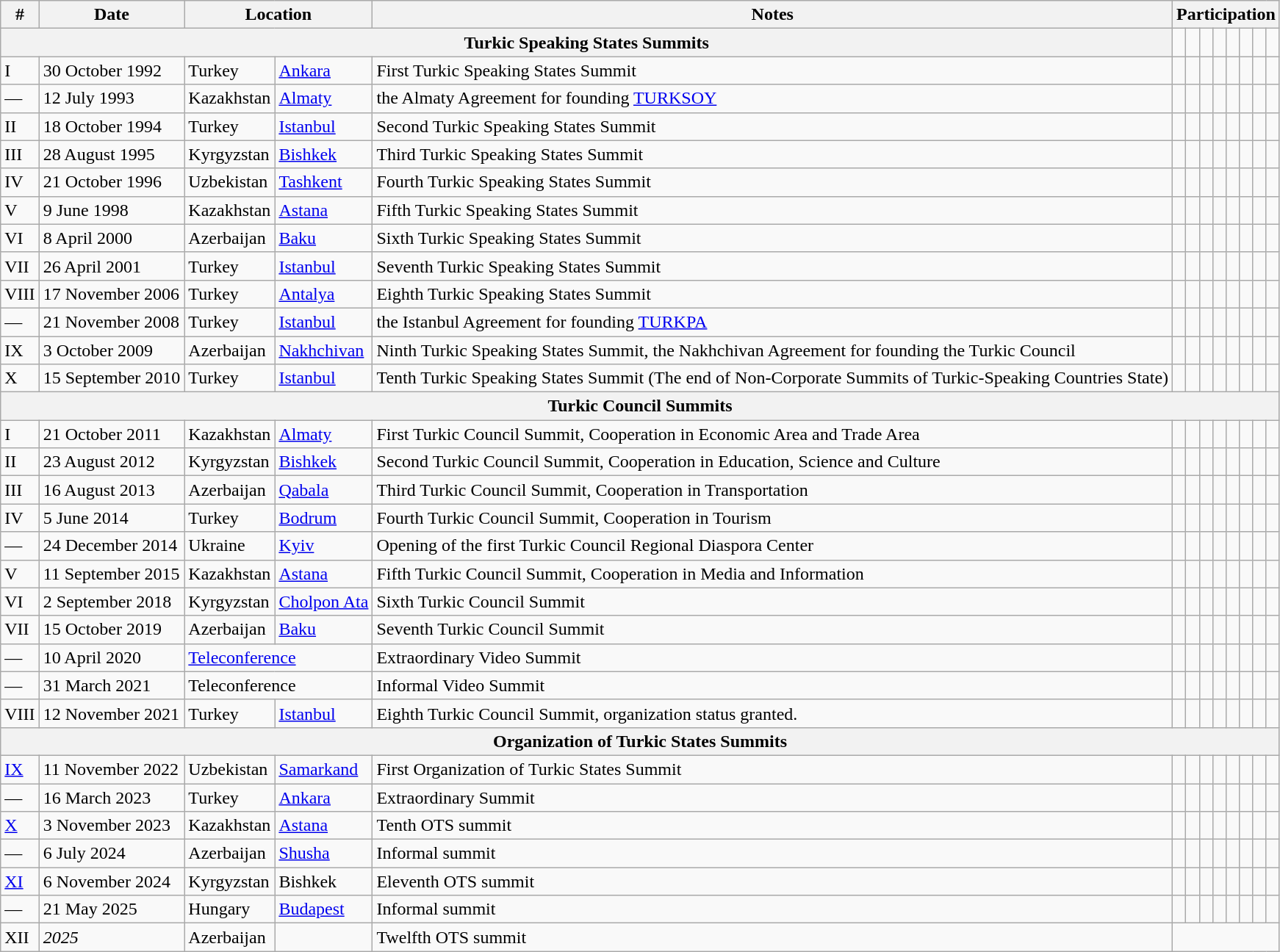<table class="wikitable">
<tr>
<th>#</th>
<th>Date</th>
<th colspan="2">Location</th>
<th>Notes</th>
<th colspan="9">Participation</th>
</tr>
<tr>
<th colspan="5">Turkic Speaking States Summits</th>
<td></td>
<td></td>
<td></td>
<td></td>
<td></td>
<td></td>
<td></td>
<td></td>
</tr>
<tr>
<td>I</td>
<td>30 October 1992</td>
<td>Turkey</td>
<td><a href='#'>Ankara</a></td>
<td>First Turkic Speaking States Summit</td>
<td></td>
<td></td>
<td></td>
<td></td>
<td></td>
<td></td>
<td></td>
<td></td>
</tr>
<tr>
<td>—</td>
<td>12 July 1993</td>
<td>Kazakhstan</td>
<td><a href='#'>Almaty</a></td>
<td>the Almaty Agreement for founding <a href='#'>TURKSOY</a></td>
<td></td>
<td></td>
<td></td>
<td></td>
<td></td>
<td></td>
<td></td>
<td></td>
</tr>
<tr>
<td>II</td>
<td>18 October 1994</td>
<td>Turkey</td>
<td><a href='#'>Istanbul</a></td>
<td>Second Turkic Speaking States Summit</td>
<td></td>
<td></td>
<td></td>
<td></td>
<td></td>
<td></td>
<td></td>
<td></td>
</tr>
<tr>
<td>III</td>
<td>28 August 1995</td>
<td>Kyrgyzstan</td>
<td><a href='#'>Bishkek</a></td>
<td>Third Turkic Speaking States Summit</td>
<td></td>
<td></td>
<td></td>
<td></td>
<td></td>
<td></td>
<td></td>
<td></td>
</tr>
<tr>
<td>IV</td>
<td>21 October 1996</td>
<td>Uzbekistan</td>
<td><a href='#'>Tashkent</a></td>
<td>Fourth Turkic Speaking States Summit</td>
<td></td>
<td></td>
<td></td>
<td></td>
<td></td>
<td></td>
<td></td>
<td></td>
</tr>
<tr>
<td>V</td>
<td>9 June 1998</td>
<td>Kazakhstan</td>
<td><a href='#'>Astana</a></td>
<td>Fifth Turkic Speaking States Summit</td>
<td></td>
<td></td>
<td></td>
<td></td>
<td></td>
<td></td>
<td></td>
<td></td>
</tr>
<tr>
<td>VI</td>
<td>8 April 2000</td>
<td>Azerbaijan</td>
<td><a href='#'>Baku</a></td>
<td>Sixth Turkic Speaking States Summit</td>
<td></td>
<td></td>
<td></td>
<td></td>
<td></td>
<td></td>
<td></td>
<td></td>
</tr>
<tr>
<td>VII</td>
<td>26 April 2001</td>
<td>Turkey</td>
<td><a href='#'>Istanbul</a></td>
<td>Seventh Turkic Speaking States Summit</td>
<td></td>
<td></td>
<td></td>
<td></td>
<td></td>
<td></td>
<td></td>
<td></td>
</tr>
<tr>
<td>VIII</td>
<td>17 November 2006</td>
<td>Turkey</td>
<td><a href='#'>Antalya</a></td>
<td>Eighth Turkic Speaking States Summit</td>
<td></td>
<td></td>
<td></td>
<td></td>
<td></td>
<td></td>
<td></td>
<td></td>
</tr>
<tr>
<td>—</td>
<td>21 November 2008</td>
<td>Turkey</td>
<td><a href='#'>Istanbul</a></td>
<td>the Istanbul Agreement for founding <a href='#'>TURKPA</a></td>
<td></td>
<td></td>
<td></td>
<td></td>
<td></td>
<td></td>
<td></td>
<td></td>
</tr>
<tr>
<td>IX</td>
<td>3 October 2009</td>
<td>Azerbaijan</td>
<td><a href='#'>Nakhchivan</a></td>
<td>Ninth Turkic Speaking States Summit, the Nakhchivan Agreement for founding the Turkic Council</td>
<td></td>
<td></td>
<td></td>
<td></td>
<td></td>
<td></td>
<td></td>
<td></td>
</tr>
<tr>
<td>X</td>
<td>15 September 2010</td>
<td>Turkey</td>
<td><a href='#'>Istanbul</a></td>
<td>Tenth Turkic Speaking States Summit (The end of Non-Corporate Summits of Turkic-Speaking Countries State)</td>
<td></td>
<td></td>
<td></td>
<td></td>
<td></td>
<td></td>
<td></td>
<td></td>
</tr>
<tr>
<th colspan="13">Turkic Council Summits</th>
</tr>
<tr>
<td>I</td>
<td>21 October 2011</td>
<td>Kazakhstan</td>
<td><a href='#'>Almaty</a></td>
<td>First Turkic Council Summit, Cooperation in Economic Area and Trade Area</td>
<td></td>
<td></td>
<td></td>
<td></td>
<td></td>
<td></td>
<td></td>
<td></td>
</tr>
<tr>
<td>II</td>
<td>23 August 2012</td>
<td>Kyrgyzstan</td>
<td><a href='#'>Bishkek</a></td>
<td>Second Turkic Council Summit, Cooperation in Education, Science and Culture</td>
<td></td>
<td></td>
<td></td>
<td></td>
<td></td>
<td></td>
<td></td>
<td></td>
</tr>
<tr>
<td>III</td>
<td>16 August 2013</td>
<td>Azerbaijan</td>
<td><a href='#'>Qabala</a></td>
<td>Third Turkic Council Summit, Cooperation in Transportation</td>
<td></td>
<td></td>
<td></td>
<td></td>
<td></td>
<td></td>
<td></td>
<td></td>
</tr>
<tr>
<td>IV</td>
<td>5 June 2014</td>
<td>Turkey</td>
<td><a href='#'>Bodrum</a></td>
<td>Fourth Turkic Council Summit, Cooperation in Tourism</td>
<td></td>
<td></td>
<td></td>
<td></td>
<td></td>
<td></td>
<td></td>
<td></td>
</tr>
<tr>
<td>—</td>
<td>24 December 2014</td>
<td>Ukraine</td>
<td><a href='#'>Kyiv</a></td>
<td>Opening of the first Turkic Council Regional Diaspora Center</td>
<td></td>
<td></td>
<td></td>
<td></td>
<td></td>
<td></td>
<td></td>
<td></td>
</tr>
<tr>
<td>V</td>
<td>11 September 2015</td>
<td>Kazakhstan</td>
<td><a href='#'>Astana</a></td>
<td>Fifth Turkic Council Summit, Cooperation in Media and Information</td>
<td></td>
<td></td>
<td></td>
<td></td>
<td></td>
<td></td>
<td></td>
<td></td>
</tr>
<tr>
<td>VI</td>
<td>2 September 2018</td>
<td>Kyrgyzstan</td>
<td><a href='#'>Cholpon Ata</a></td>
<td>Sixth Turkic Council Summit</td>
<td></td>
<td></td>
<td></td>
<td></td>
<td></td>
<td></td>
<td></td>
<td></td>
</tr>
<tr>
<td>VII</td>
<td>15 October 2019</td>
<td>Azerbaijan</td>
<td><a href='#'>Baku</a></td>
<td>Seventh Turkic Council Summit</td>
<td></td>
<td></td>
<td></td>
<td></td>
<td></td>
<td></td>
<td></td>
<td></td>
</tr>
<tr>
<td>—</td>
<td>10 April 2020</td>
<td colspan="2"><a href='#'>Teleconference</a></td>
<td>Extraordinary Video Summit</td>
<td></td>
<td></td>
<td></td>
<td></td>
<td></td>
<td></td>
<td></td>
<td></td>
</tr>
<tr>
<td>—</td>
<td>31 March 2021</td>
<td colspan="2">Teleconference</td>
<td>Informal Video Summit</td>
<td></td>
<td></td>
<td></td>
<td></td>
<td></td>
<td></td>
<td></td>
<td></td>
</tr>
<tr>
<td>VIII</td>
<td>12 November 2021</td>
<td>Turkey</td>
<td><a href='#'>Istanbul</a></td>
<td>Eighth Turkic Council Summit, organization status granted.</td>
<td></td>
<td></td>
<td></td>
<td></td>
<td></td>
<td></td>
<td></td>
<td></td>
</tr>
<tr>
<th colspan="13">Organization of Turkic States Summits</th>
</tr>
<tr>
<td><a href='#'>IX</a></td>
<td>11 November 2022</td>
<td>Uzbekistan</td>
<td><a href='#'>Samarkand</a></td>
<td>First Organization of Turkic States Summit</td>
<td></td>
<td></td>
<td></td>
<td></td>
<td></td>
<td></td>
<td></td>
<td></td>
</tr>
<tr>
<td>—</td>
<td>16 March 2023</td>
<td>Turkey</td>
<td><a href='#'>Ankara</a></td>
<td>Extraordinary Summit</td>
<td></td>
<td></td>
<td></td>
<td></td>
<td></td>
<td></td>
<td></td>
<td></td>
</tr>
<tr>
<td><a href='#'>X</a></td>
<td>3 November 2023</td>
<td>Kazakhstan</td>
<td><a href='#'>Astana</a></td>
<td>Tenth OTS summit</td>
<td></td>
<td></td>
<td></td>
<td></td>
<td></td>
<td></td>
<td></td>
<td></td>
</tr>
<tr>
<td>—</td>
<td>6 July 2024</td>
<td>Azerbaijan</td>
<td><a href='#'>Shusha</a></td>
<td>Informal summit</td>
<td></td>
<td></td>
<td></td>
<td></td>
<td></td>
<td></td>
<td></td>
<td></td>
</tr>
<tr>
<td><a href='#'>XI</a></td>
<td>6 November 2024</td>
<td>Kyrgyzstan</td>
<td>Bishkek</td>
<td>Eleventh OTS summit </td>
<td></td>
<td></td>
<td></td>
<td></td>
<td></td>
<td></td>
<td></td>
<td></td>
</tr>
<tr>
<td>—</td>
<td>21 May 2025</td>
<td>Hungary</td>
<td><a href='#'>Budapest</a></td>
<td>Informal summit</td>
<td></td>
<td></td>
<td></td>
<td></td>
<td></td>
<td></td>
<td></td>
<td></td>
</tr>
<tr>
<td>XII</td>
<td><em>2025</em></td>
<td>Azerbaijan</td>
<td></td>
<td>Twelfth OTS summit</td>
</tr>
</table>
